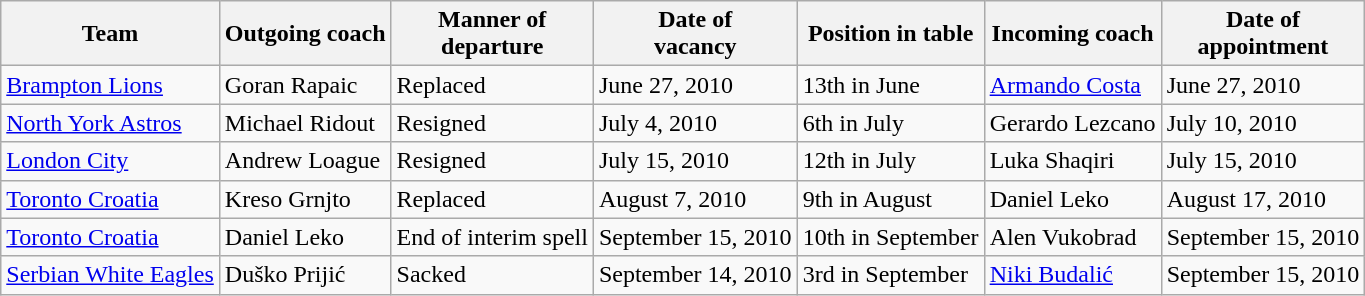<table class="wikitable sortable">
<tr>
<th>Team</th>
<th>Outgoing coach</th>
<th>Manner of <br> departure</th>
<th>Date of <br> vacancy</th>
<th>Position in table</th>
<th>Incoming coach</th>
<th>Date of <br> appointment</th>
</tr>
<tr>
<td><a href='#'>Brampton Lions</a></td>
<td>Goran Rapaic</td>
<td>Replaced</td>
<td>June 27, 2010</td>
<td>13th in June</td>
<td><a href='#'>Armando Costa</a></td>
<td>June 27, 2010</td>
</tr>
<tr>
<td><a href='#'>North York Astros</a></td>
<td>Michael Ridout</td>
<td>Resigned</td>
<td>July 4, 2010</td>
<td>6th in July</td>
<td>Gerardo Lezcano</td>
<td>July 10, 2010</td>
</tr>
<tr>
<td><a href='#'>London City</a></td>
<td>Andrew Loague</td>
<td>Resigned</td>
<td>July 15, 2010</td>
<td>12th in July</td>
<td>Luka Shaqiri</td>
<td>July 15, 2010</td>
</tr>
<tr>
<td><a href='#'>Toronto Croatia</a></td>
<td>Kreso Grnjto</td>
<td>Replaced</td>
<td>August 7, 2010</td>
<td>9th in August</td>
<td>Daniel Leko</td>
<td>August 17, 2010</td>
</tr>
<tr>
<td><a href='#'>Toronto Croatia</a></td>
<td>Daniel Leko</td>
<td>End of interim spell</td>
<td>September 15, 2010</td>
<td>10th in September</td>
<td>Alen Vukobrad</td>
<td>September 15, 2010</td>
</tr>
<tr>
<td><a href='#'>Serbian White Eagles</a></td>
<td>Duško Prijić</td>
<td>Sacked</td>
<td>September 14, 2010</td>
<td>3rd in September</td>
<td><a href='#'>Niki Budalić</a></td>
<td>September 15, 2010</td>
</tr>
</table>
